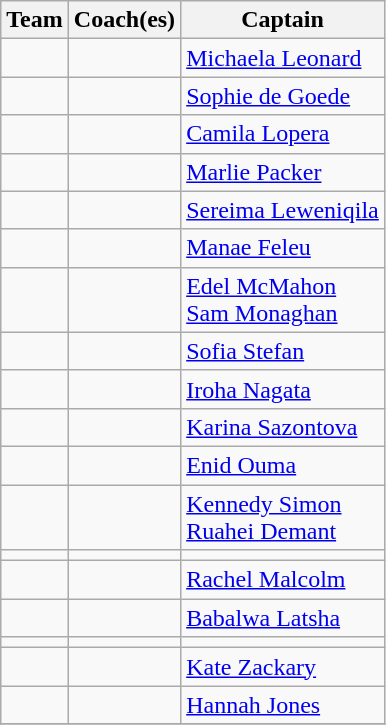<table class="wikitable sortable">
<tr>
<th>Team</th>
<th>Coach(es)</th>
<th>Captain</th>
</tr>
<tr>
<td></td>
<td> </td>
<td><a href='#'>Michaela Leonard</a></td>
</tr>
<tr>
<td></td>
<td> </td>
<td><a href='#'>Sophie de Goede</a></td>
</tr>
<tr>
<td></td>
<td> </td>
<td><a href='#'>Camila Lopera</a></td>
</tr>
<tr>
<td></td>
<td> </td>
<td><a href='#'>Marlie Packer</a></td>
</tr>
<tr>
<td></td>
<td> </td>
<td><a href='#'>Sereima Leweniqila</a></td>
</tr>
<tr>
<td></td>
<td> <br> </td>
<td><a href='#'>Manae Feleu</a></td>
</tr>
<tr>
<td></td>
<td> </td>
<td><a href='#'>Edel McMahon</a><br> <a href='#'>Sam Monaghan</a></td>
</tr>
<tr>
<td></td>
<td> </td>
<td><a href='#'>Sofia Stefan</a></td>
</tr>
<tr>
<td></td>
<td> </td>
<td><a href='#'>Iroha Nagata</a></td>
</tr>
<tr>
<td></td>
<td> </td>
<td><a href='#'>Karina Sazontova</a></td>
</tr>
<tr>
<td></td>
<td> </td>
<td><a href='#'>Enid Ouma</a></td>
</tr>
<tr>
<td></td>
<td> </td>
<td><a href='#'>Kennedy Simon</a><br><a href='#'>Ruahei Demant</a></td>
</tr>
<tr>
<td></td>
<td> </td>
<td></td>
</tr>
<tr>
<td></td>
<td> </td>
<td><a href='#'>Rachel Malcolm</a></td>
</tr>
<tr>
<td></td>
<td> </td>
<td><a href='#'>Babalwa Latsha</a></td>
</tr>
<tr>
<td></td>
<td> </td>
<td></td>
</tr>
<tr>
<td></td>
<td> </td>
<td><a href='#'>Kate Zackary</a></td>
</tr>
<tr>
<td></td>
<td> </td>
<td><a href='#'>Hannah Jones</a></td>
</tr>
<tr>
</tr>
</table>
